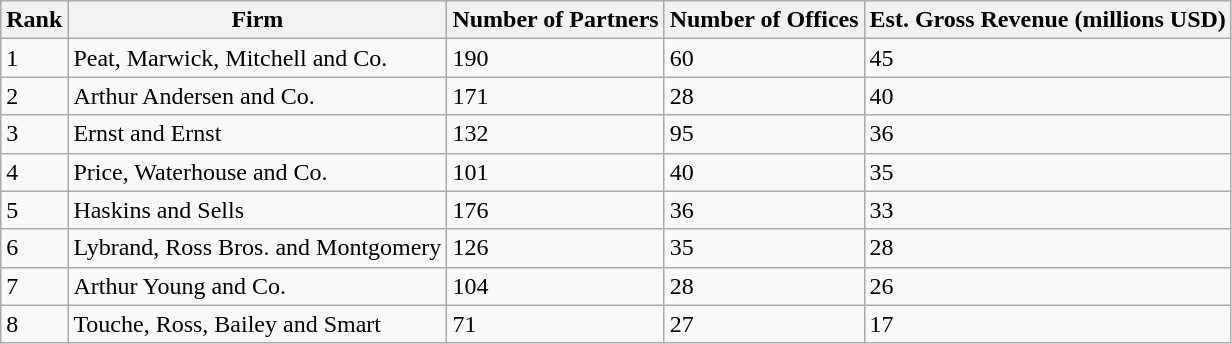<table class="wikitable sortable">
<tr>
<th>Rank</th>
<th>Firm</th>
<th>Number of Partners</th>
<th>Number of Offices</th>
<th>Est. Gross Revenue (millions USD)</th>
</tr>
<tr>
<td>1</td>
<td>Peat, Marwick, Mitchell and Co.</td>
<td>190</td>
<td>60</td>
<td>45</td>
</tr>
<tr>
<td>2</td>
<td>Arthur Andersen and Co.</td>
<td>171</td>
<td>28</td>
<td>40</td>
</tr>
<tr>
<td>3</td>
<td>Ernst and Ernst</td>
<td>132</td>
<td>95</td>
<td>36</td>
</tr>
<tr>
<td>4</td>
<td>Price, Waterhouse and Co.</td>
<td>101</td>
<td>40</td>
<td>35</td>
</tr>
<tr>
<td>5</td>
<td>Haskins and Sells</td>
<td>176</td>
<td>36</td>
<td>33</td>
</tr>
<tr>
<td>6</td>
<td>Lybrand, Ross Bros. and Montgomery</td>
<td>126</td>
<td>35</td>
<td>28</td>
</tr>
<tr>
<td>7</td>
<td>Arthur Young and Co.</td>
<td>104</td>
<td>28</td>
<td>26</td>
</tr>
<tr>
<td>8</td>
<td>Touche, Ross, Bailey and Smart</td>
<td>71</td>
<td>27</td>
<td>17</td>
</tr>
</table>
